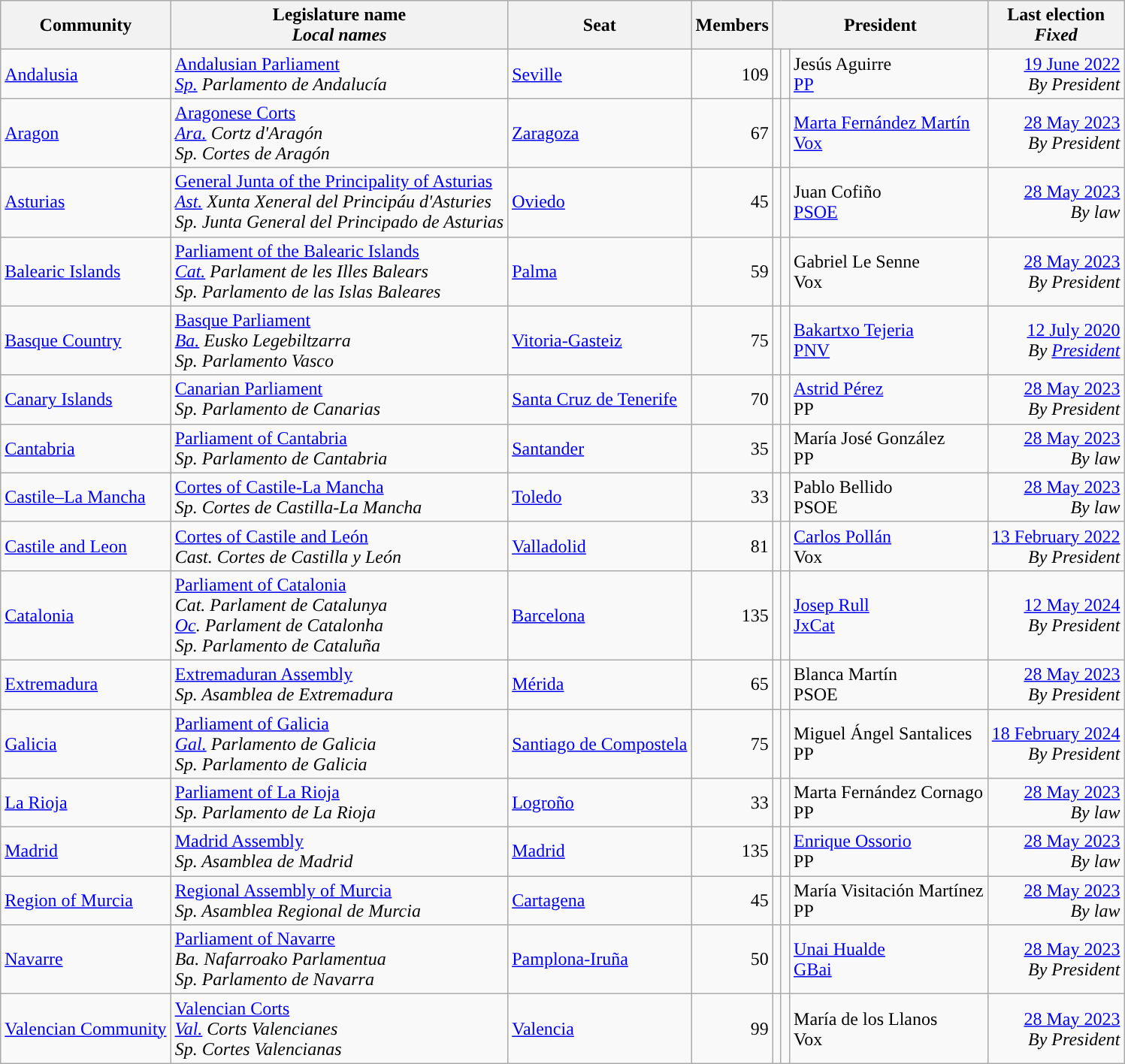<table class="wikitable sortable">
<tr>
<th>Community</th>
<th>Legislature name<br><em>Local names</em></th>
<th>Seat</th>
<th>Members</th>
<th colspan="3">President</th>
<th>Last election<br><em>Fixed</em></th>
</tr>
<tr>
<td> <a href='#'>Andalusia</a></td>
<td><a href='#'>Andalusian Parliament</a><br><em><a href='#'>Sp.</a> Parlamento de Andalucía</em></td>
<td><a href='#'>Seville</a></td>
<td align="right">109</td>
<td></td>
<td style="background:"></td>
<td>Jesús Aguirre<br><a href='#'>PP</a></td>
<td align="right"><a href='#'>19 June 2022</a><br><em>By President</em></td>
</tr>
<tr>
<td> <a href='#'>Aragon</a></td>
<td><a href='#'>Aragonese Corts</a><br><em><a href='#'>Ara.</a> Cortz d'Aragón</em><br> <em>Sp. Cortes de Aragón</em></td>
<td><a href='#'>Zaragoza</a></td>
<td align="right">67</td>
<td></td>
<td style="background:"></td>
<td><a href='#'>Marta Fernández Martín</a><br><a href='#'>Vox</a></td>
<td align="right"><a href='#'>28 May 2023</a><br><em>By President</em></td>
</tr>
<tr>
<td> <a href='#'>Asturias</a></td>
<td><a href='#'>General Junta of the Principality of Asturias</a><br><em><a href='#'>Ast.</a> Xunta Xeneral del Principáu d'Asturies</em><br><em>Sp. Junta General del Principado de Asturias</em></td>
<td><a href='#'>Oviedo</a></td>
<td align="right">45</td>
<td></td>
<td style="background:"></td>
<td>Juan Cofiño<br><a href='#'>PSOE</a></td>
<td align="right"><a href='#'>28 May 2023</a><br><em>By law</em></td>
</tr>
<tr>
<td> <a href='#'>Balearic Islands</a></td>
<td><a href='#'>Parliament of the Balearic Islands</a><br><em><a href='#'>Cat.</a> Parlament de les Illes Balears</em><br><em>Sp. Parlamento de las Islas Baleares</em></td>
<td><a href='#'>Palma</a></td>
<td align="right">59</td>
<td></td>
<td style="background:"></td>
<td>Gabriel Le Senne<br>Vox</td>
<td align="right"><a href='#'>28 May 2023</a><br><em>By President</em></td>
</tr>
<tr>
<td> <a href='#'>Basque Country</a></td>
<td><a href='#'>Basque Parliament</a><br><em><a href='#'>Ba.</a> Eusko Legebiltzarra</em><br><em>Sp. Parlamento Vasco</em></td>
<td><a href='#'>Vitoria-Gasteiz</a></td>
<td align="right">75</td>
<td></td>
<td style="background:"></td>
<td><a href='#'>Bakartxo Tejeria</a><br><a href='#'>PNV</a></td>
<td align="right"><a href='#'>12 July 2020</a><br><em>By <a href='#'>President</a></em></td>
</tr>
<tr>
<td> <a href='#'>Canary Islands</a></td>
<td><a href='#'>Canarian Parliament</a><br><em>Sp. Parlamento de Canarias</em></td>
<td><a href='#'>Santa Cruz de Tenerife</a></td>
<td align="right">70</td>
<td></td>
<td style="background:"></td>
<td><a href='#'>Astrid Pérez</a><br>PP</td>
<td align="right"><a href='#'>28 May 2023</a><br><em>By President</em></td>
</tr>
<tr>
<td> <a href='#'>Cantabria</a></td>
<td><a href='#'>Parliament of Cantabria</a><br><em>Sp. Parlamento de Cantabria</em></td>
<td><a href='#'>Santander</a></td>
<td align="right">35</td>
<td></td>
<td style="background:"></td>
<td>María José González<br>PP</td>
<td align="right"><a href='#'>28 May 2023</a><br><em>By law</em></td>
</tr>
<tr>
<td> <a href='#'>Castile–La Mancha</a></td>
<td><a href='#'>Cortes of Castile-La Mancha</a><br><em>Sp. Cortes de Castilla-La Mancha</em></td>
<td><a href='#'>Toledo</a></td>
<td align="right">33</td>
<td></td>
<td style="background:"></td>
<td>Pablo Bellido<br>PSOE</td>
<td align="right"><a href='#'>28 May 2023</a><br><em>By law</em></td>
</tr>
<tr>
<td> <a href='#'>Castile and Leon</a></td>
<td><a href='#'>Cortes of Castile and León</a><br><em>Cast. Cortes de Castilla y León</em></td>
<td><a href='#'>Valladolid</a></td>
<td align="right">81</td>
<td></td>
<td style="background:"></td>
<td><a href='#'>Carlos Pollán</a><br>Vox</td>
<td align="right"><a href='#'>13 February 2022</a><br><em>By President</em></td>
</tr>
<tr>
<td> <a href='#'>Catalonia</a></td>
<td><a href='#'>Parliament of Catalonia</a><br><em>Cat. Parlament de Catalunya</em><br><em><a href='#'>Oc</a>. Parlament de Catalonha</em><br><em>Sp. Parlamento de Cataluña</em></td>
<td><a href='#'>Barcelona</a></td>
<td align="right">135</td>
<td></td>
<td style="background:"></td>
<td><a href='#'>Josep Rull</a><br><a href='#'>JxCat</a></td>
<td align="right"><a href='#'>12 May 2024</a><br><em>By President</em></td>
</tr>
<tr>
<td> <a href='#'>Extremadura</a></td>
<td><a href='#'>Extremaduran Assembly</a><br><em>Sp. Asamblea de Extremadura</em></td>
<td><a href='#'>Mérida</a></td>
<td align="right">65</td>
<td></td>
<td style="background:"></td>
<td>Blanca Martín<br>PSOE</td>
<td align="right"><a href='#'>28 May 2023</a><br><em>By President</em></td>
</tr>
<tr>
<td> <a href='#'>Galicia</a></td>
<td><a href='#'>Parliament of Galicia</a><br><em><a href='#'>Gal.</a> Parlamento de Galicia</em><br><em>Sp. Parlamento de Galicia</em></td>
<td><a href='#'>Santiago de Compostela</a></td>
<td align="right">75</td>
<td></td>
<td style="background:"></td>
<td>Miguel Ángel Santalices<br>PP</td>
<td align="right"><a href='#'>18 February 2024</a><br><em>By President</em></td>
</tr>
<tr>
<td> <a href='#'>La Rioja</a></td>
<td><a href='#'>Parliament of La Rioja</a><br><em>Sp. Parlamento de La Rioja</em></td>
<td><a href='#'>Logroño</a></td>
<td align="right">33</td>
<td></td>
<td style="background:"></td>
<td>Marta Fernández Cornago<br>PP</td>
<td align="right"><a href='#'>28 May 2023</a><br><em>By law</em></td>
</tr>
<tr>
<td> <a href='#'>Madrid</a></td>
<td><a href='#'>Madrid Assembly</a><br><em>Sp. Asamblea de Madrid</em></td>
<td><a href='#'>Madrid</a></td>
<td align="right">135</td>
<td></td>
<td style="background:"></td>
<td><a href='#'>Enrique Ossorio</a><br>PP</td>
<td align="right"><a href='#'>28 May 2023</a><br><em>By law</em></td>
</tr>
<tr>
<td> <a href='#'>Region of Murcia</a></td>
<td><a href='#'>Regional Assembly of Murcia</a><br><em>Sp. Asamblea Regional de Murcia</em></td>
<td><a href='#'>Cartagena</a></td>
<td align="right">45</td>
<td></td>
<td style="background:"></td>
<td>María Visitación Martínez<br>PP</td>
<td align="right"><a href='#'>28 May 2023</a><br><em>By law</em></td>
</tr>
<tr>
<td> <a href='#'>Navarre</a></td>
<td><a href='#'>Parliament of Navarre</a><br><em>Ba. Nafarroako Parlamentua</em><br><em>Sp. Parlamento de Navarra</em></td>
<td><a href='#'>Pamplona-Iruña</a></td>
<td align="right">50</td>
<td></td>
<td style="background:"></td>
<td><a href='#'>Unai Hualde</a><br><a href='#'>GBai</a></td>
<td align="right"><a href='#'>28 May 2023</a><br><em>By President</em></td>
</tr>
<tr>
<td> <a href='#'>Valencian Community</a></td>
<td><a href='#'>Valencian Corts</a><br><em><a href='#'>Val.</a> Corts Valencianes</em><br><em>Sp. Cortes Valencianas</em></td>
<td><a href='#'>Valencia</a></td>
<td align="right">99</td>
<td></td>
<td style="background:"></td>
<td>María de los Llanos<br>Vox</td>
<td align="right"><a href='#'>28 May 2023</a><br><em>By President</em></td>
</tr>
</table>
